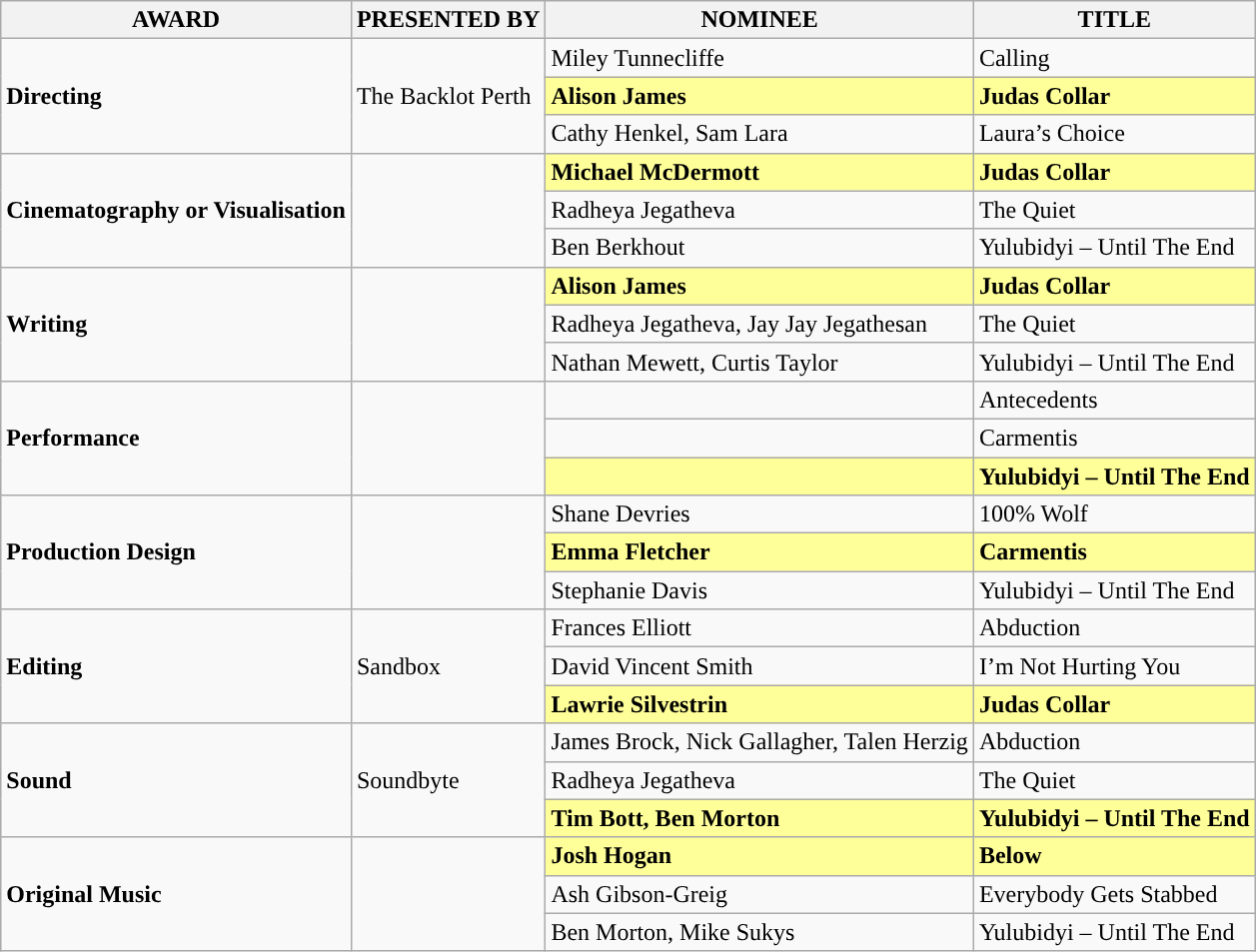<table class="wikitable sortable mw-collapsible">
<tr>
<th>AWARD</th>
<th>PRESENTED BY</th>
<th>NOMINEE</th>
<th>TITLE</th>
</tr>
<tr>
<td rowspan="3"><strong>Directing</strong></td>
<td rowspan="3">The Backlot Perth</td>
<td>Miley Tunnecliffe</td>
<td>Calling</td>
</tr>
<tr>
<td style="background:#ff9;"><strong>Alison James</strong></td>
<td style="background:#ff9;"><strong>Judas Collar</strong></td>
</tr>
<tr>
<td>Cathy Henkel, Sam Lara</td>
<td>Laura’s Choice</td>
</tr>
<tr>
<td rowspan="3"><strong>Cinematography or Visualisation</strong></td>
<td rowspan="3"></td>
<td style="background:#ff9;"><strong>Michael McDermott</strong></td>
<td style="background:#ff9;"><strong>Judas Collar</strong></td>
</tr>
<tr>
<td>Radheya Jegatheva</td>
<td>The Quiet</td>
</tr>
<tr>
<td>Ben Berkhout</td>
<td>Yulubidyi – Until The End</td>
</tr>
<tr>
<td rowspan="3"><strong>Writing</strong></td>
<td rowspan="3"></td>
<td style="background:#ff9;"><strong>Alison James</strong></td>
<td style="background:#ff9;"><strong>Judas Collar</strong></td>
</tr>
<tr>
<td>Radheya Jegatheva, Jay Jay Jegathesan</td>
<td>The Quiet</td>
</tr>
<tr>
<td>Nathan Mewett, Curtis Taylor</td>
<td>Yulubidyi – Until The End</td>
</tr>
<tr>
<td rowspan="3"><strong>Performance</strong></td>
<td rowspan="3"></td>
<td></td>
<td>Antecedents</td>
</tr>
<tr>
<td></td>
<td>Carmentis</td>
</tr>
<tr>
<td style="background:#ff9;"></td>
<td style="background:#ff9;"><strong>Yulubidyi – Until The End</strong></td>
</tr>
<tr>
<td rowspan="3"><strong>Production Design</strong></td>
<td rowspan="3"></td>
<td>Shane Devries</td>
<td>100% Wolf</td>
</tr>
<tr>
<td style="background:#ff9;"><strong>Emma Fletcher</strong></td>
<td style="background:#ff9;"><strong>Carmentis</strong></td>
</tr>
<tr>
<td>Stephanie Davis</td>
<td>Yulubidyi – Until The End</td>
</tr>
<tr>
<td rowspan="3"><strong>Editing</strong></td>
<td rowspan="3">Sandbox</td>
<td>Frances Elliott</td>
<td>Abduction</td>
</tr>
<tr>
<td>David Vincent Smith</td>
<td>I’m Not Hurting You</td>
</tr>
<tr>
<td style="background:#ff9;"><strong>Lawrie Silvestrin</strong></td>
<td style="background:#ff9;"><strong>Judas Collar</strong></td>
</tr>
<tr>
<td rowspan="3"><strong>Sound</strong></td>
<td rowspan="3">Soundbyte</td>
<td>James Brock, Nick Gallagher, Talen Herzig</td>
<td>Abduction</td>
</tr>
<tr>
<td>Radheya Jegatheva</td>
<td>The Quiet</td>
</tr>
<tr>
<td style="background:#ff9;"><strong>Tim Bott, Ben Morton</strong></td>
<td style="background:#ff9;"><strong>Yulubidyi – Until The End</strong></td>
</tr>
<tr>
<td rowspan="3"><strong>Original Music</strong></td>
<td rowspan="3"></td>
<td style="background:#ff9;"><strong>Josh Hogan</strong></td>
<td style="background:#ff9;"><strong>Below</strong></td>
</tr>
<tr>
<td>Ash Gibson-Greig</td>
<td>Everybody Gets Stabbed</td>
</tr>
<tr>
<td>Ben Morton, Mike Sukys</td>
<td>Yulubidyi – Until The End</td>
</tr>
</table>
